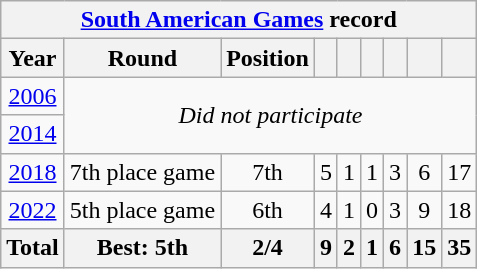<table class="wikitable" style="text-align: center;">
<tr>
<th colspan=10><a href='#'>South American Games</a> record</th>
</tr>
<tr>
<th>Year</th>
<th>Round</th>
<th>Position</th>
<th></th>
<th></th>
<th></th>
<th></th>
<th></th>
<th></th>
</tr>
<tr>
<td> <a href='#'>2006</a></td>
<td colspan=8 rowspan=2><em>Did not participate</em></td>
</tr>
<tr>
<td> <a href='#'>2014</a></td>
</tr>
<tr>
<td> <a href='#'>2018</a></td>
<td>7th place game</td>
<td>7th</td>
<td>5</td>
<td>1</td>
<td>1</td>
<td>3</td>
<td>6</td>
<td>17</td>
</tr>
<tr>
<td> <a href='#'>2022</a></td>
<td>5th place game</td>
<td>6th</td>
<td>4</td>
<td>1</td>
<td>0</td>
<td>3</td>
<td>9</td>
<td>18</td>
</tr>
<tr>
<th>Total</th>
<th>Best: 5th</th>
<th>2/4</th>
<th>9</th>
<th>2</th>
<th>1</th>
<th>6</th>
<th>15</th>
<th>35</th>
</tr>
</table>
